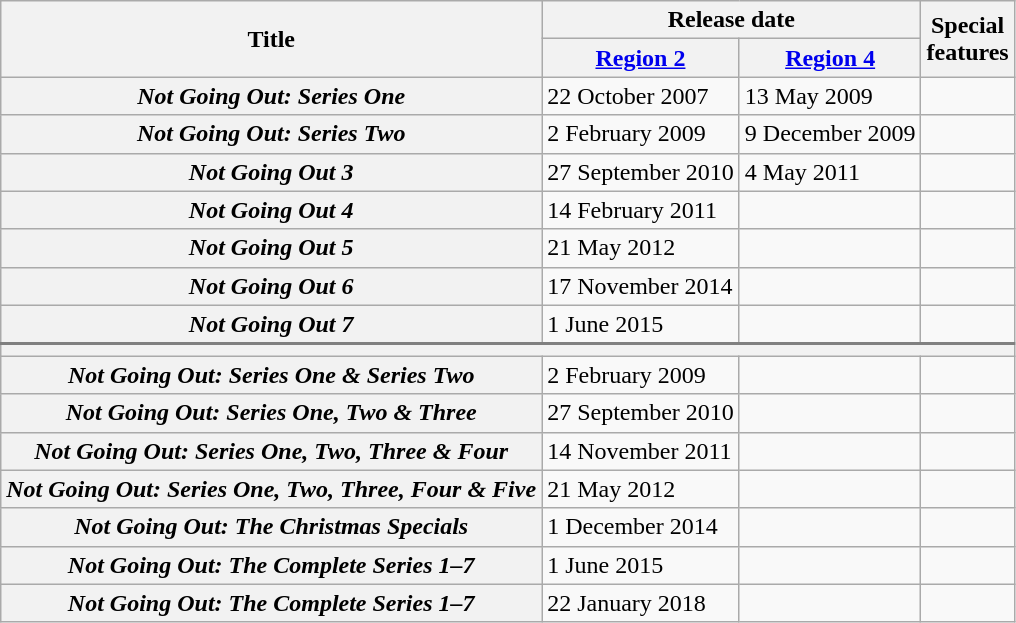<table class="wikitable">
<tr>
<th rowspan="2">Title</th>
<th colspan="2">Release date</th>
<th rowspan="2">Special<br>features</th>
</tr>
<tr>
<th><a href='#'>Region 2</a></th>
<th><a href='#'>Region 4</a></th>
</tr>
<tr>
<th scope"row"><em>Not Going Out: Series One</em></th>
<td>22 October 2007</td>
<td>13 May 2009</td>
<td><br></td>
</tr>
<tr>
<th scope="row"><em>Not Going Out: Series Two</em></th>
<td>2 February 2009</td>
<td>9 December 2009</td>
<td><br></td>
</tr>
<tr>
<th scope="row"><em>Not Going Out 3</em></th>
<td>27 September 2010</td>
<td>4 May 2011</td>
<td><br></td>
</tr>
<tr>
<th scope="row"><em>Not Going Out 4</em></th>
<td>14 February 2011</td>
<td></td>
<td><br></td>
</tr>
<tr>
<th scope="row"><em>Not Going Out 5</em></th>
<td>21 May 2012</td>
<td></td>
<td><br></td>
</tr>
<tr>
<th scope="row"><em>Not Going Out 6</em></th>
<td>17 November 2014</td>
<td></td>
<td><br></td>
</tr>
<tr>
<th scope="row"><em>Not Going Out 7</em></th>
<td>1 June 2015</td>
<td></td>
<td><br></td>
</tr>
<tr style="border-top:2px solid gray;">
<th colspan="4"></th>
</tr>
<tr>
<th scope="row"><em>Not Going Out: Series One & Series Two</em></th>
<td>2 February 2009</td>
<td></td>
<td><br></td>
</tr>
<tr>
<th scope="row"><em>Not Going Out: Series One, Two & Three</em></th>
<td>27 September 2010</td>
<td></td>
<td><br></td>
</tr>
<tr>
<th scope="row"><em>Not Going Out: Series One, Two, Three & Four</em></th>
<td>14 November 2011</td>
<td></td>
<td><br></td>
</tr>
<tr>
<th scope="row"><em>Not Going Out: Series One, Two, Three, Four & Five</em></th>
<td>21 May 2012</td>
<td></td>
<td><br></td>
</tr>
<tr>
<th scope="row"><em>Not Going Out: The Christmas Specials</em></th>
<td>1 December 2014</td>
<td></td>
<td></td>
</tr>
<tr>
<th scope="row"><em>Not Going Out: The Complete Series 1–7</em></th>
<td>1 June 2015</td>
<td></td>
<td><br></td>
</tr>
<tr>
<th scope="row"><em>Not Going Out: The Complete Series 1–7</em> </th>
<td>22 January 2018</td>
<td></td>
<td><br></td>
</tr>
</table>
